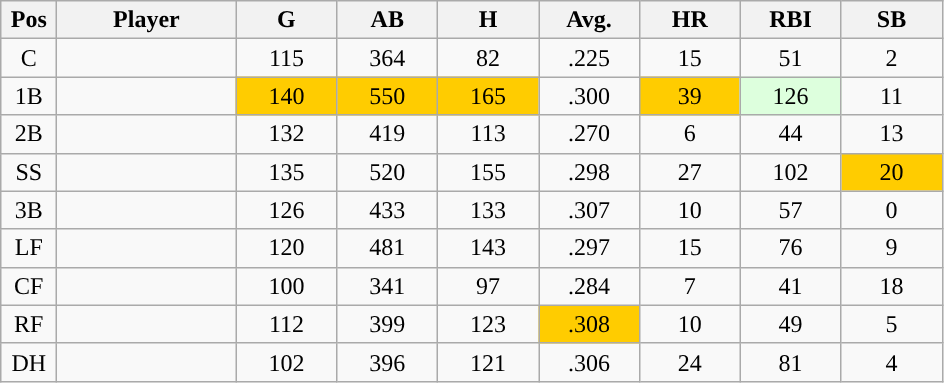<table class="wikitable sortable">
<tr>
<th bgcolor="#DDDDFF" width="5%">Pos</th>
<th bgcolor="#DDDDFF" width="16%">Player</th>
<th bgcolor="#DDDDFF" width="9%">G</th>
<th bgcolor="#DDDDFF" width="9%">AB</th>
<th bgcolor="#DDDDFF" width="9%">H</th>
<th bgcolor="#DDDDFF" width="9%">Avg.</th>
<th bgcolor="#DDDDFF" width="9%">HR</th>
<th bgcolor="#DDDDFF" width="9%">RBI</th>
<th bgcolor="#DDDDFF" width="9%">SB</th>
</tr>
<tr align="center">
<td>C</td>
<td></td>
<td>115</td>
<td>364</td>
<td>82</td>
<td>.225</td>
<td>15</td>
<td>51</td>
<td>2</td>
</tr>
<tr align="center">
<td>1B</td>
<td></td>
<td style="background:#fc0;">140</td>
<td style="background:#fc0;">550</td>
<td style="background:#fc0;">165</td>
<td>.300</td>
<td style="background:#fc0;">39</td>
<td style="background:#DDFFDD;">126</td>
<td>11</td>
</tr>
<tr align="center">
<td>2B</td>
<td></td>
<td>132</td>
<td>419</td>
<td>113</td>
<td>.270</td>
<td>6</td>
<td>44</td>
<td>13</td>
</tr>
<tr align="center">
<td>SS</td>
<td></td>
<td>135</td>
<td>520</td>
<td>155</td>
<td>.298</td>
<td>27</td>
<td>102</td>
<td style="background:#fc0;">20</td>
</tr>
<tr align="center">
<td>3B</td>
<td></td>
<td>126</td>
<td>433</td>
<td>133</td>
<td>.307</td>
<td>10</td>
<td>57</td>
<td>0</td>
</tr>
<tr align="center">
<td>LF</td>
<td></td>
<td>120</td>
<td>481</td>
<td>143</td>
<td>.297</td>
<td>15</td>
<td>76</td>
<td>9</td>
</tr>
<tr align="center">
<td>CF</td>
<td></td>
<td>100</td>
<td>341</td>
<td>97</td>
<td>.284</td>
<td>7</td>
<td>41</td>
<td>18</td>
</tr>
<tr align="center">
<td>RF</td>
<td></td>
<td>112</td>
<td>399</td>
<td>123</td>
<td style="background:#fc0;">.308</td>
<td>10</td>
<td>49</td>
<td>5</td>
</tr>
<tr align="center">
<td>DH</td>
<td></td>
<td>102</td>
<td>396</td>
<td>121</td>
<td>.306</td>
<td>24</td>
<td>81</td>
<td>4</td>
</tr>
</table>
